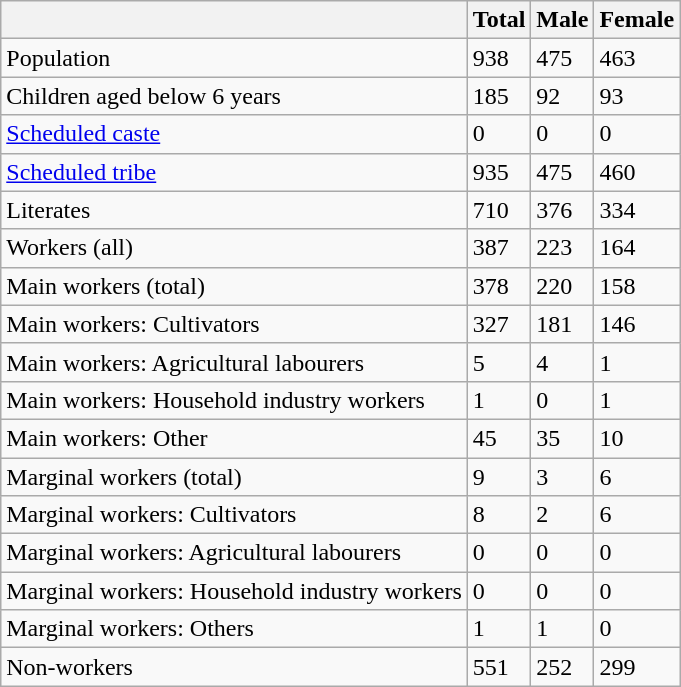<table class="wikitable sortable">
<tr>
<th></th>
<th>Total</th>
<th>Male</th>
<th>Female</th>
</tr>
<tr>
<td>Population</td>
<td>938</td>
<td>475</td>
<td>463</td>
</tr>
<tr>
<td>Children aged below 6 years</td>
<td>185</td>
<td>92</td>
<td>93</td>
</tr>
<tr>
<td><a href='#'>Scheduled caste</a></td>
<td>0</td>
<td>0</td>
<td>0</td>
</tr>
<tr>
<td><a href='#'>Scheduled tribe</a></td>
<td>935</td>
<td>475</td>
<td>460</td>
</tr>
<tr>
<td>Literates</td>
<td>710</td>
<td>376</td>
<td>334</td>
</tr>
<tr>
<td>Workers (all)</td>
<td>387</td>
<td>223</td>
<td>164</td>
</tr>
<tr>
<td>Main workers (total)</td>
<td>378</td>
<td>220</td>
<td>158</td>
</tr>
<tr>
<td>Main workers: Cultivators</td>
<td>327</td>
<td>181</td>
<td>146</td>
</tr>
<tr>
<td>Main workers: Agricultural labourers</td>
<td>5</td>
<td>4</td>
<td>1</td>
</tr>
<tr>
<td>Main workers: Household industry workers</td>
<td>1</td>
<td>0</td>
<td>1</td>
</tr>
<tr>
<td>Main workers: Other</td>
<td>45</td>
<td>35</td>
<td>10</td>
</tr>
<tr>
<td>Marginal workers (total)</td>
<td>9</td>
<td>3</td>
<td>6</td>
</tr>
<tr>
<td>Marginal workers: Cultivators</td>
<td>8</td>
<td>2</td>
<td>6</td>
</tr>
<tr>
<td>Marginal workers: Agricultural labourers</td>
<td>0</td>
<td>0</td>
<td>0</td>
</tr>
<tr>
<td>Marginal workers: Household industry workers</td>
<td>0</td>
<td>0</td>
<td>0</td>
</tr>
<tr>
<td>Marginal workers: Others</td>
<td>1</td>
<td>1</td>
<td>0</td>
</tr>
<tr>
<td>Non-workers</td>
<td>551</td>
<td>252</td>
<td>299</td>
</tr>
</table>
